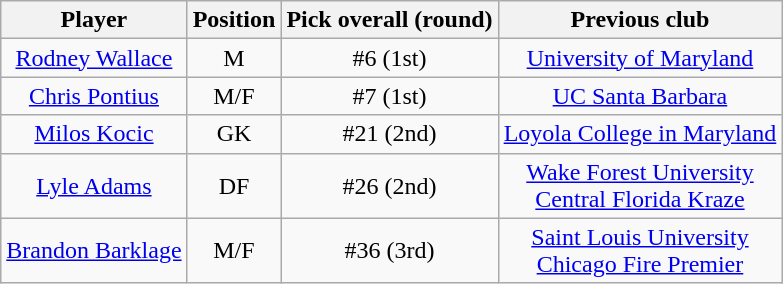<table class=wikitable>
<tr>
<th>Player</th>
<th>Position</th>
<th>Pick overall (round)</th>
<th>Previous club</th>
</tr>
<tr align=center>
<td><a href='#'>Rodney Wallace</a></td>
<td>M</td>
<td>#6 (1st)</td>
<td><a href='#'>University of Maryland</a></td>
</tr>
<tr align=center>
<td><a href='#'>Chris Pontius</a></td>
<td>M/F</td>
<td>#7 (1st)</td>
<td><a href='#'>UC Santa Barbara</a></td>
</tr>
<tr align=center>
<td><a href='#'>Milos Kocic</a></td>
<td>GK</td>
<td>#21 (2nd)</td>
<td><a href='#'>Loyola College in Maryland</a></td>
</tr>
<tr align=center>
<td><a href='#'>Lyle Adams</a></td>
<td>DF</td>
<td>#26 (2nd)</td>
<td><a href='#'>Wake Forest University</a><br><a href='#'>Central Florida Kraze</a></td>
</tr>
<tr align=center>
<td><a href='#'>Brandon Barklage</a></td>
<td>M/F</td>
<td>#36 (3rd)</td>
<td><a href='#'>Saint Louis University</a><br><a href='#'>Chicago Fire Premier</a></td>
</tr>
</table>
